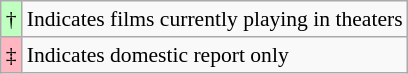<table class="wikitable" style="margin-right: auto; margin-right: auto; font-size:90%;">
<tr>
<td style="background:#BFFFC0;">†</td>
<td>Indicates films currently playing in theaters</td>
</tr>
<tr>
<td style="background:#FFB6C1;">‡</td>
<td>Indicates domestic report only</td>
</tr>
</table>
